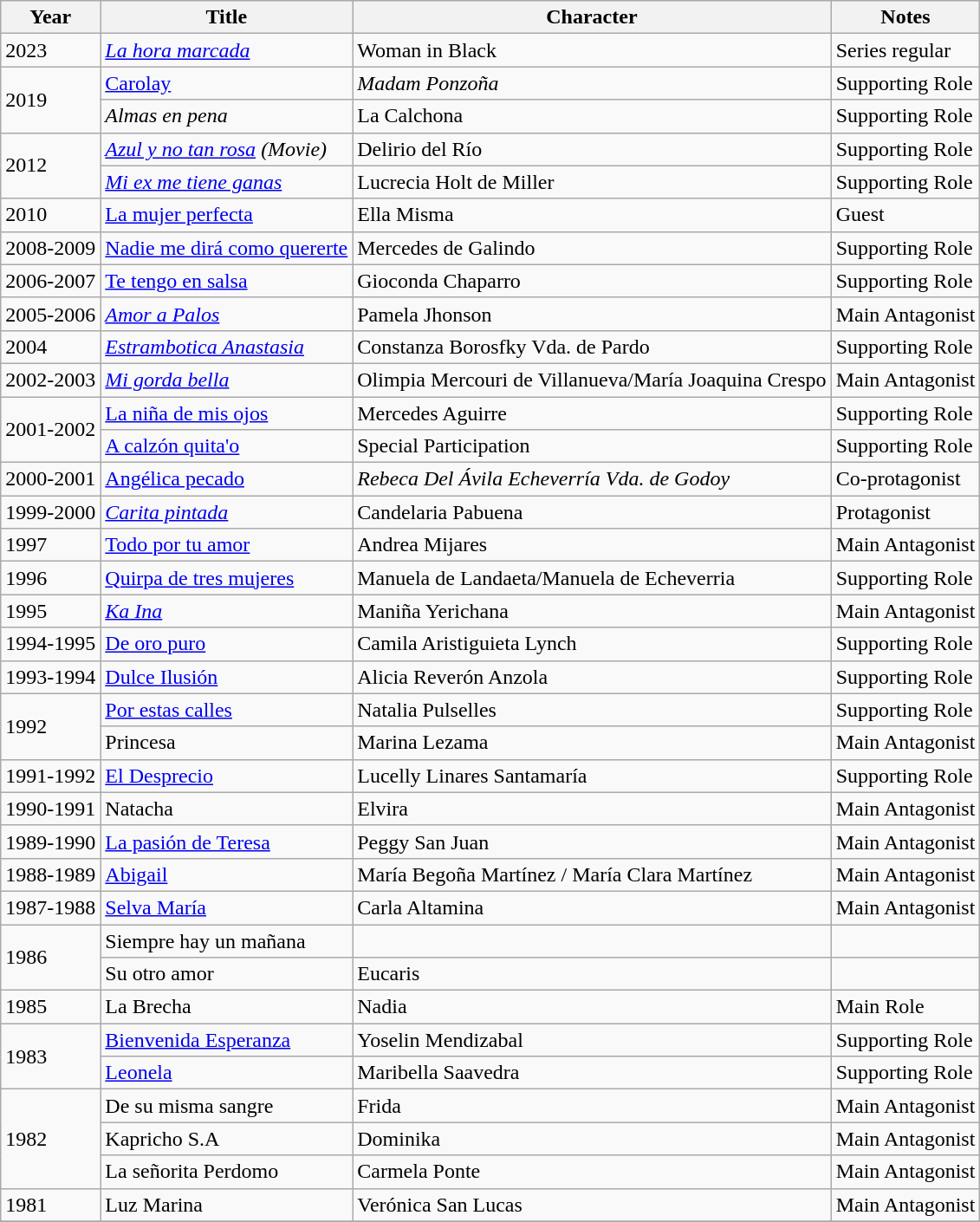<table class="wikitable">
<tr>
<th>Year</th>
<th>Title</th>
<th>Character</th>
<th>Notes</th>
</tr>
<tr>
<td>2023</td>
<td><em><a href='#'>La hora marcada</a></em></td>
<td>Woman in Black</td>
<td>Series regular</td>
</tr>
<tr>
<td rowspan=2>2019</td>
<td><a href='#'>Carolay</a></td>
<td><em>Madam Ponzoña</em></td>
<td>Supporting Role</td>
</tr>
<tr>
<td><em>Almas en pena</em></td>
<td>La Calchona</td>
<td>Supporting Role</td>
</tr>
<tr>
<td rowspan=2>2012</td>
<td><em><a href='#'>Azul y no tan rosa</a> (Movie)</em></td>
<td>Delirio del Río</td>
<td>Supporting Role</td>
</tr>
<tr>
<td><em><a href='#'>Mi ex me tiene ganas</a></em></td>
<td>Lucrecia Holt de Miller</td>
<td>Supporting Role</td>
</tr>
<tr>
<td>2010</td>
<td><a href='#'>La mujer perfecta</a></td>
<td>Ella Misma</td>
<td>Guest</td>
</tr>
<tr>
<td>2008-2009</td>
<td><a href='#'>Nadie me dirá como quererte</a></td>
<td>Mercedes de Galindo</td>
<td>Supporting Role</td>
</tr>
<tr>
<td>2006-2007</td>
<td><a href='#'>Te tengo en salsa</a></td>
<td>Gioconda Chaparro</td>
<td>Supporting Role</td>
</tr>
<tr>
<td>2005-2006</td>
<td><em><a href='#'>Amor a Palos</a></em></td>
<td>Pamela Jhonson</td>
<td>Main Antagonist</td>
</tr>
<tr>
<td>2004</td>
<td><em><a href='#'>Estrambotica Anastasia</a></em></td>
<td>Constanza Borosfky Vda. de Pardo</td>
<td>Supporting Role</td>
</tr>
<tr>
<td>2002-2003</td>
<td><em><a href='#'>Mi gorda bella</a></em></td>
<td>Olimpia Mercouri de Villanueva/María Joaquina Crespo</td>
<td>Main Antagonist</td>
</tr>
<tr>
<td rowspan=2>2001-2002</td>
<td><a href='#'>La niña de mis ojos</a></td>
<td>Mercedes Aguirre</td>
<td>Supporting Role</td>
</tr>
<tr>
<td><a href='#'>A calzón quita'o</a></td>
<td>Special Participation</td>
<td>Supporting Role</td>
</tr>
<tr>
<td>2000-2001</td>
<td><a href='#'>Angélica pecado</a></td>
<td><em>Rebeca Del Ávila Echeverría Vda. de Godoy</em></td>
<td>Co-protagonist</td>
</tr>
<tr>
<td>1999-2000</td>
<td><em><a href='#'>Carita pintada</a></em></td>
<td>Candelaria Pabuena</td>
<td>Protagonist</td>
</tr>
<tr>
<td>1997</td>
<td><a href='#'>Todo por tu amor</a></td>
<td>Andrea Mijares</td>
<td>Main Antagonist</td>
</tr>
<tr>
<td>1996</td>
<td><a href='#'>Quirpa de tres mujeres</a></td>
<td>Manuela de Landaeta/Manuela de Echeverria</td>
<td>Supporting Role</td>
</tr>
<tr>
<td>1995</td>
<td><em><a href='#'>Ka Ina</a></em></td>
<td>Maniña Yerichana</td>
<td>Main Antagonist</td>
</tr>
<tr>
<td>1994-1995</td>
<td><a href='#'>De oro puro</a></td>
<td>Camila Aristiguieta Lynch</td>
<td>Supporting Role</td>
</tr>
<tr>
<td>1993-1994</td>
<td><a href='#'>Dulce Ilusión</a></td>
<td>Alicia Reverón Anzola</td>
<td>Supporting Role</td>
</tr>
<tr>
<td rowspan=2>1992</td>
<td><a href='#'>Por estas calles</a></td>
<td>Natalia Pulselles</td>
<td>Supporting Role</td>
</tr>
<tr>
<td>Princesa<em></td>
<td>Marina Lezama</td>
<td>Main Antagonist</td>
</tr>
<tr>
<td>1991-1992</td>
<td></em><a href='#'>El Desprecio</a><em></td>
<td>Lucelly Linares Santamaría</td>
<td>Supporting Role</td>
</tr>
<tr>
<td>1990-1991</td>
<td>Natacha</td>
<td>Elvira</td>
<td>Main Antagonist</td>
</tr>
<tr>
<td>1989-1990</td>
<td><a href='#'>La pasión de Teresa</a></td>
<td>Peggy San Juan</td>
<td>Main Antagonist</td>
</tr>
<tr>
<td>1988-1989</td>
<td></em><a href='#'>Abigail</a><em></td>
<td>María Begoña Martínez / María Clara Martínez</td>
<td>Main Antagonist</td>
</tr>
<tr>
<td>1987-1988</td>
<td><a href='#'>Selva María</a></td>
<td>Carla Altamina</td>
<td>Main Antagonist</td>
</tr>
<tr>
<td rowspan=2>1986</td>
<td></em>Siempre hay un mañana<em></td>
<td></td>
<td></td>
</tr>
<tr>
<td></em>Su otro amor<em></td>
<td>Eucaris</td>
<td></td>
</tr>
<tr>
<td>1985</td>
<td></em>La Brecha<em></td>
<td>Nadia</td>
<td>Main Role</td>
</tr>
<tr>
<td rowspan=2>1983</td>
<td></em><a href='#'>Bienvenida Esperanza</a><em></td>
<td>Yoselin Mendizabal</td>
<td>Supporting Role</td>
</tr>
<tr>
<td></em><a href='#'>Leonela</a><em></td>
<td>Maribella Saavedra</td>
<td>Supporting Role</td>
</tr>
<tr>
<td rowspan=3>1982</td>
<td></em>De su misma sangre<em></td>
<td>Frida</td>
<td>Main Antagonist</td>
</tr>
<tr>
<td></em>Kapricho S.A<em></td>
<td>Dominika</td>
<td>Main Antagonist</td>
</tr>
<tr>
<td></em>La señorita Perdomo<em></td>
<td>Carmela Ponte</td>
<td>Main Antagonist</td>
</tr>
<tr>
<td>1981</td>
<td></em>Luz Marina<em></td>
<td>Verónica San Lucas</td>
<td>Main Antagonist</td>
</tr>
<tr>
</tr>
</table>
